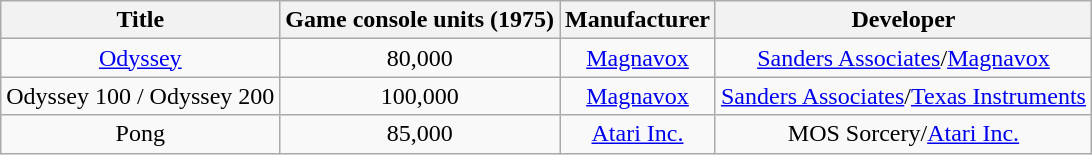<table class="wikitable sortable" style="text-align:center">
<tr>
<th>Title</th>
<th>Game console units (1975)</th>
<th>Manufacturer</th>
<th>Developer</th>
</tr>
<tr>
<td><a href='#'>Odyssey</a></td>
<td>80,000</td>
<td><a href='#'>Magnavox</a></td>
<td><a href='#'>Sanders Associates</a>/<a href='#'>Magnavox</a></td>
</tr>
<tr>
<td>Odyssey 100 / Odyssey 200</td>
<td>100,000</td>
<td><a href='#'>Magnavox</a></td>
<td><a href='#'>Sanders Associates</a>/<a href='#'>Texas Instruments</a></td>
</tr>
<tr>
<td>Pong</td>
<td>85,000</td>
<td><a href='#'>Atari Inc.</a></td>
<td>MOS Sorcery/<a href='#'>Atari Inc.</a></td>
</tr>
</table>
